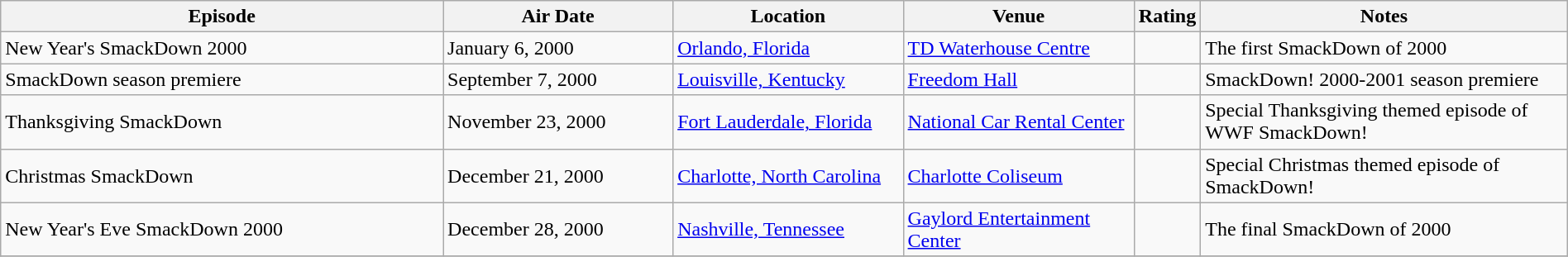<table class="wikitable plainrowheaders sortable" style="width:100%;">
<tr>
<th style="width:29%;">Episode</th>
<th style="width:15%;">Air Date</th>
<th style="width:15%;">Location</th>
<th style="width:15%;">Venue</th>
<th style="width:2%;">Rating</th>
<th style="width:99%;">Notes</th>
</tr>
<tr>
<td>New Year's SmackDown 2000</td>
<td>January 6, 2000</td>
<td><a href='#'>Orlando, Florida</a></td>
<td><a href='#'>TD Waterhouse Centre</a></td>
<td></td>
<td>The first SmackDown of 2000</td>
</tr>
<tr>
<td>SmackDown season premiere</td>
<td>September 7, 2000</td>
<td><a href='#'>Louisville, Kentucky</a></td>
<td><a href='#'>Freedom Hall</a></td>
<td></td>
<td>SmackDown! 2000-2001 season premiere</td>
</tr>
<tr>
<td>Thanksgiving SmackDown</td>
<td>November 23, 2000</td>
<td><a href='#'>Fort Lauderdale, Florida</a></td>
<td><a href='#'>National Car Rental Center</a></td>
<td></td>
<td>Special Thanksgiving themed episode of WWF SmackDown!</td>
</tr>
<tr>
<td>Christmas SmackDown</td>
<td>December 21, 2000</td>
<td><a href='#'>Charlotte, North Carolina</a></td>
<td><a href='#'>Charlotte Coliseum</a></td>
<td></td>
<td>Special Christmas themed episode of SmackDown!</td>
</tr>
<tr>
<td>New Year's Eve SmackDown 2000</td>
<td>December 28, 2000</td>
<td><a href='#'>Nashville, Tennessee</a></td>
<td><a href='#'>Gaylord Entertainment Center</a></td>
<td></td>
<td>The final SmackDown of 2000</td>
</tr>
<tr>
</tr>
</table>
